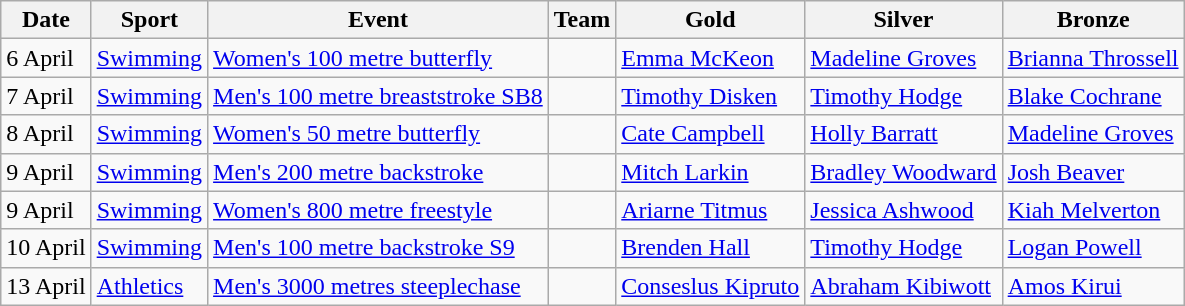<table class="wikitable sortable">
<tr>
<th>Date</th>
<th>Sport</th>
<th>Event</th>
<th>Team</th>
<th>Gold</th>
<th>Silver</th>
<th>Bronze</th>
</tr>
<tr>
<td>6 April</td>
<td><a href='#'>Swimming</a></td>
<td><a href='#'>Women's 100 metre butterfly</a></td>
<td></td>
<td><a href='#'>Emma McKeon</a></td>
<td><a href='#'>Madeline Groves</a></td>
<td><a href='#'>Brianna Throssell</a></td>
</tr>
<tr>
<td>7 April</td>
<td><a href='#'>Swimming</a></td>
<td><a href='#'>Men's 100 metre breaststroke SB8</a></td>
<td></td>
<td><a href='#'>Timothy Disken</a></td>
<td><a href='#'>Timothy Hodge</a></td>
<td><a href='#'>Blake Cochrane</a></td>
</tr>
<tr>
<td>8 April</td>
<td><a href='#'>Swimming</a></td>
<td><a href='#'>Women's 50 metre butterfly</a></td>
<td></td>
<td><a href='#'>Cate Campbell</a></td>
<td><a href='#'>Holly Barratt</a></td>
<td><a href='#'>Madeline Groves</a></td>
</tr>
<tr>
<td>9 April</td>
<td><a href='#'>Swimming</a></td>
<td><a href='#'>Men's 200 metre backstroke</a></td>
<td></td>
<td><a href='#'>Mitch Larkin</a></td>
<td><a href='#'>Bradley Woodward</a></td>
<td><a href='#'>Josh Beaver</a></td>
</tr>
<tr>
<td>9 April</td>
<td><a href='#'>Swimming</a></td>
<td><a href='#'>Women's 800 metre freestyle</a></td>
<td></td>
<td><a href='#'>Ariarne Titmus</a></td>
<td><a href='#'>Jessica Ashwood</a></td>
<td><a href='#'>Kiah Melverton</a></td>
</tr>
<tr>
<td>10 April</td>
<td><a href='#'>Swimming</a></td>
<td><a href='#'>Men's 100 metre backstroke S9</a></td>
<td></td>
<td><a href='#'>Brenden Hall</a></td>
<td><a href='#'>Timothy Hodge</a></td>
<td><a href='#'>Logan Powell</a></td>
</tr>
<tr>
<td>13 April</td>
<td><a href='#'>Athletics</a></td>
<td><a href='#'>Men's 3000 metres steeplechase</a></td>
<td></td>
<td><a href='#'>Conseslus Kipruto</a></td>
<td><a href='#'>Abraham Kibiwott</a></td>
<td><a href='#'>Amos Kirui</a></td>
</tr>
</table>
